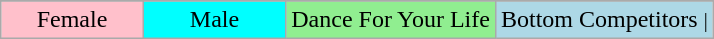<table class="wikitable" style="margin:1em auto; text-align:center;">
<tr>
</tr>
<tr>
<td style="background:pink;" width="20%">Female</td>
<td style="background:cyan;" width="20%">Male</td>
<td style="background:lightgreen;">Dance For Your Life</td>
<td style="background:lightblue;">Bottom Competitors <small>|</small></td>
</tr>
</table>
